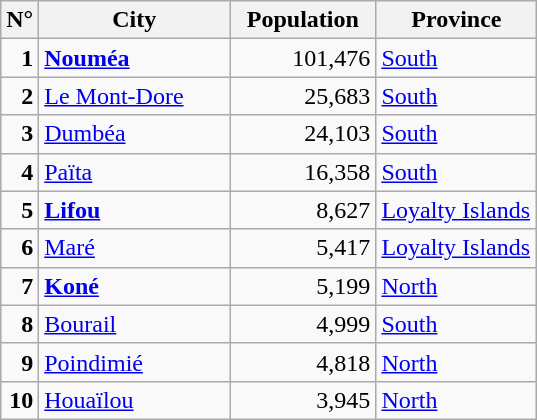<table class="wikitable sortable">
<tr>
<th style="width:5px;">N°</th>
<th style="width:120px;">City</th>
<th style="width:90px;">Population</th>
<th style="width:100px;">Province</th>
</tr>
<tr>
<td style="text-align:right;"><strong>1</strong></td>
<td><strong><a href='#'>Nouméa</a></strong></td>
<td style="text-align:right;">101,476</td>
<td><a href='#'>South</a></td>
</tr>
<tr>
<td style="text-align:right;"><strong>2</strong></td>
<td><a href='#'>Le Mont-Dore</a></td>
<td style="text-align:right;">25,683</td>
<td><a href='#'>South</a></td>
</tr>
<tr>
<td style="text-align:right;"><strong>3</strong></td>
<td><a href='#'>Dumbéa</a></td>
<td style="text-align:right;">24,103</td>
<td><a href='#'>South</a></td>
</tr>
<tr>
<td style="text-align:right;"><strong>4</strong></td>
<td><a href='#'>Païta</a></td>
<td style="text-align:right;">16,358</td>
<td><a href='#'>South</a></td>
</tr>
<tr>
<td style="text-align:right;"><strong>5</strong></td>
<td><strong><a href='#'>Lifou</a></strong></td>
<td style="text-align:right;">8,627</td>
<td><a href='#'>Loyalty Islands</a></td>
</tr>
<tr>
<td style="text-align:right;"><strong>6</strong></td>
<td><a href='#'>Maré</a></td>
<td style="text-align:right;">5,417</td>
<td><a href='#'>Loyalty Islands</a></td>
</tr>
<tr>
<td style="text-align:right;"><strong>7</strong></td>
<td><strong><a href='#'>Koné</a></strong></td>
<td style="text-align:right;">5,199</td>
<td><a href='#'>North</a></td>
</tr>
<tr>
<td style="text-align:right;"><strong>8</strong></td>
<td><a href='#'>Bourail</a></td>
<td style="text-align:right;">4,999</td>
<td><a href='#'>South</a></td>
</tr>
<tr>
<td style="text-align:right;"><strong>9</strong></td>
<td><a href='#'>Poindimié</a></td>
<td style="text-align:right;">4,818</td>
<td><a href='#'>North</a></td>
</tr>
<tr>
<td style="text-align:right;"><strong>10</strong></td>
<td><a href='#'>Houaïlou</a></td>
<td style="text-align:right;">3,945</td>
<td><a href='#'>North</a></td>
</tr>
</table>
